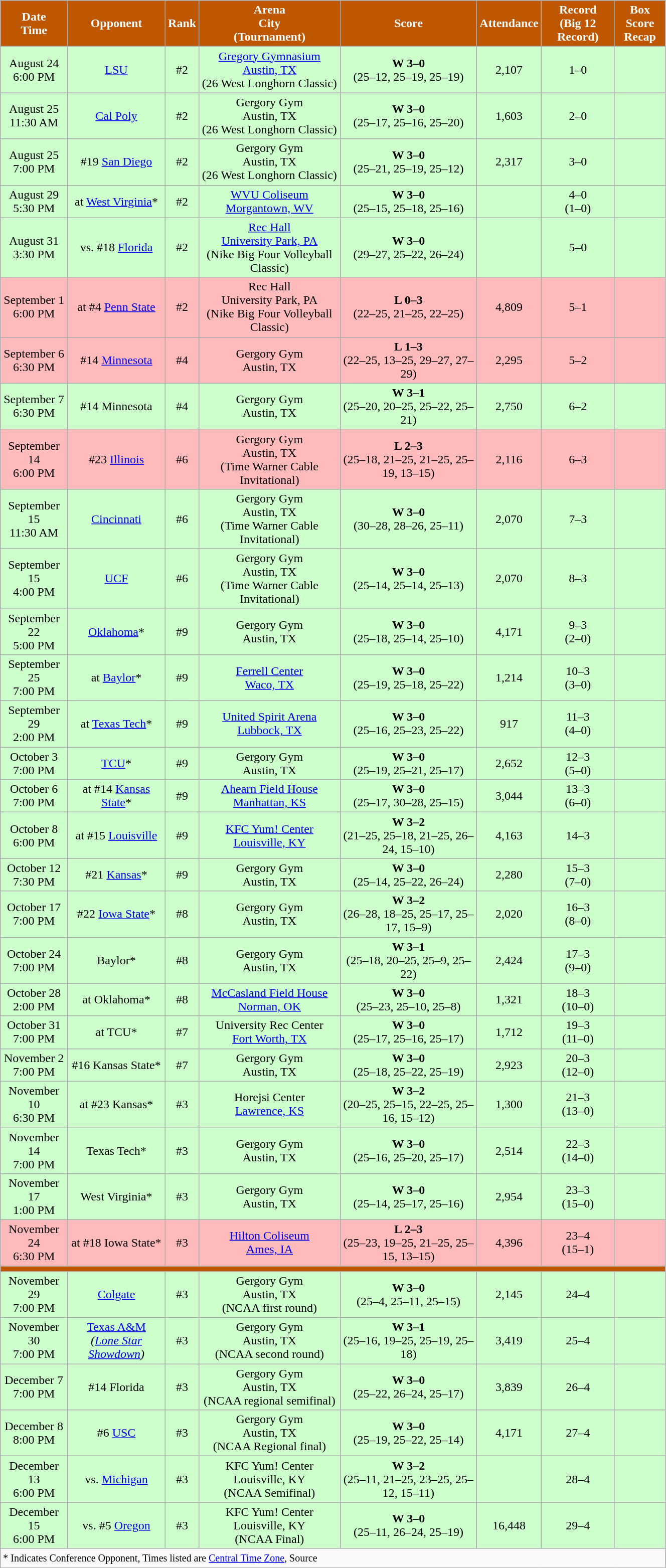<table class="wikitable" style="width:70%">
<tr>
<th style= "background: #BF5700; color:white; text-align:center">Date<br>Time</th>
<th style= "background: #BF5700; color:white; text-align:center">Opponent</th>
<th style= "background: #BF5700; color:white; text-align:center">Rank</th>
<th style= "background: #BF5700; color:white; text-align:center">Arena<br>City<br>(Tournament)</th>
<th style= "background: #BF5700; color:white; text-align:center">Score</th>
<th style= "background: #BF5700; color:white; text-align:center">Attendance</th>
<th style= "background: #BF5700; color:white; text-align:center">Record<br>(Big 12 Record)</th>
<th style= "background: #BF5700; color:white; text-align:center">Box Score<br>Recap</th>
</tr>
<tr align="center" bgcolor="#ccffcc">
<td>August 24<br>6:00 PM</td>
<td><a href='#'>LSU</a></td>
<td>#2</td>
<td><a href='#'>Gregory Gymnasium</a><br><a href='#'>Austin, TX</a><br>(26 West Longhorn Classic)</td>
<td><strong>W 3–0</strong><br>(25–12, 25–19, 25–19)</td>
<td>2,107</td>
<td>1–0</td>
<td><br></td>
</tr>
<tr align="center" bgcolor="#ccffcc">
<td>August 25<br>11:30 AM</td>
<td><a href='#'>Cal Poly</a></td>
<td>#2</td>
<td>Gergory Gym<br>Austin, TX<br>(26 West Longhorn Classic)</td>
<td><strong>W 3–0</strong><br>(25–17, 25–16, 25–20)</td>
<td>1,603</td>
<td>2–0</td>
<td><br></td>
</tr>
<tr align="center" bgcolor="#ccffcc">
<td>August 25<br>7:00 PM</td>
<td>#19 <a href='#'>San Diego</a></td>
<td>#2</td>
<td>Gergory Gym<br>Austin, TX<br>(26 West Longhorn Classic)</td>
<td><strong>W 3–0</strong><br>(25–21, 25–19, 25–12)</td>
<td>2,317</td>
<td>3–0</td>
<td><br></td>
</tr>
<tr align="center" bgcolor="#ccffcc">
<td>August 29<br>5:30 PM</td>
<td>at <a href='#'>West Virginia</a>*</td>
<td>#2</td>
<td><a href='#'>WVU Coliseum</a><br><a href='#'>Morgantown, WV</a></td>
<td><strong>W 3–0</strong><br>(25–15, 25–18, 25–16)</td>
<td></td>
<td>4–0<br>(1–0)</td>
<td><br></td>
</tr>
<tr align="center" bgcolor="#ccffcc">
<td>August 31<br>3:30 PM</td>
<td>vs. #18 <a href='#'>Florida</a></td>
<td>#2</td>
<td><a href='#'>Rec Hall</a><br><a href='#'>University Park, PA</a><br>(Nike Big Four Volleyball Classic)</td>
<td><strong>W 3–0</strong><br>(29–27, 25–22, 26–24)</td>
<td></td>
<td>5–0</td>
<td><br></td>
</tr>
<tr align="center" bgcolor="#ffbbbb">
<td>September 1<br>6:00 PM</td>
<td>at #4 <a href='#'>Penn State</a></td>
<td>#2</td>
<td>Rec Hall<br>University Park, PA<br>(Nike Big Four Volleyball Classic)</td>
<td><strong>L 0–3</strong><br>(22–25, 21–25, 22–25)</td>
<td>4,809</td>
<td>5–1</td>
<td><br></td>
</tr>
<tr align="center" bgcolor="#ffbbbb">
<td>September 6<br>6:30 PM</td>
<td>#14 <a href='#'>Minnesota</a></td>
<td>#4</td>
<td>Gergory Gym<br>Austin, TX</td>
<td><strong>L 1–3</strong><br>(22–25, 13–25, 29–27, 27–29)</td>
<td>2,295</td>
<td>5–2</td>
<td><br></td>
</tr>
<tr align="center" bgcolor="#ccffcc">
<td>September 7<br>6:30 PM</td>
<td>#14 Minnesota</td>
<td>#4</td>
<td>Gergory Gym<br>Austin, TX</td>
<td><strong>W 3–1</strong><br>(25–20, 20–25, 25–22, 25–21)</td>
<td>2,750</td>
<td>6–2</td>
<td><br></td>
</tr>
<tr align="center" bgcolor="#ffbbbb">
<td>September 14<br>6:00 PM</td>
<td>#23 <a href='#'>Illinois</a></td>
<td>#6</td>
<td>Gergory Gym<br>Austin, TX<br>(Time Warner Cable Invitational)</td>
<td><strong>L 2–3</strong><br>(25–18, 21–25, 21–25, 25–19, 13–15)</td>
<td>2,116</td>
<td>6–3</td>
<td><br></td>
</tr>
<tr align="center" bgcolor="#ccffcc">
<td>September 15<br>11:30 AM</td>
<td><a href='#'>Cincinnati</a></td>
<td>#6</td>
<td>Gergory Gym<br>Austin, TX<br>(Time Warner Cable Invitational)</td>
<td><strong>W 3–0</strong><br>(30–28, 28–26, 25–11)</td>
<td>2,070</td>
<td>7–3</td>
<td><br></td>
</tr>
<tr align="center" bgcolor="#ccffcc">
<td>September 15<br>4:00 PM</td>
<td><a href='#'>UCF</a></td>
<td>#6</td>
<td>Gergory Gym<br>Austin, TX<br>(Time Warner Cable Invitational)</td>
<td><strong>W 3–0</strong><br>(25–14, 25–14, 25–13)</td>
<td>2,070</td>
<td>8–3</td>
<td><br></td>
</tr>
<tr align="center" bgcolor="#ccffcc">
<td>September 22<br>5:00 PM</td>
<td><a href='#'>Oklahoma</a>*</td>
<td>#9</td>
<td>Gergory Gym<br>Austin, TX</td>
<td><strong>W 3–0</strong><br>(25–18, 25–14, 25–10)</td>
<td>4,171</td>
<td>9–3<br>(2–0)</td>
<td><br></td>
</tr>
<tr align="center" bgcolor="#ccffcc">
<td>September 25<br>7:00 PM</td>
<td>at <a href='#'>Baylor</a>*</td>
<td>#9</td>
<td><a href='#'>Ferrell Center</a><br><a href='#'>Waco, TX</a></td>
<td><strong>W 3–0</strong><br>(25–19, 25–18, 25–22)</td>
<td>1,214</td>
<td>10–3<br>(3–0)</td>
<td><br></td>
</tr>
<tr align="center" bgcolor="#ccffcc">
<td>September 29<br>2:00 PM</td>
<td>at <a href='#'>Texas Tech</a>*</td>
<td>#9</td>
<td><a href='#'>United Spirit Arena</a><br><a href='#'>Lubbock, TX</a></td>
<td><strong>W 3–0</strong><br>(25–16, 25–23, 25–22)</td>
<td>917</td>
<td>11–3<br>(4–0)</td>
<td><br></td>
</tr>
<tr align="center" bgcolor="#ccffcc">
<td>October 3<br>7:00 PM</td>
<td><a href='#'>TCU</a>*</td>
<td>#9</td>
<td>Gergory Gym<br>Austin, TX</td>
<td><strong>W 3–0</strong><br>(25–19, 25–21, 25–17)</td>
<td>2,652</td>
<td>12–3<br>(5–0)</td>
<td><br></td>
</tr>
<tr align="center" bgcolor="#ccffcc">
<td>October 6<br>7:00 PM</td>
<td>at #14 <a href='#'>Kansas State</a>*</td>
<td>#9</td>
<td><a href='#'>Ahearn Field House</a><br><a href='#'>Manhattan, KS</a></td>
<td><strong>W 3–0</strong><br>(25–17, 30–28, 25–15)</td>
<td>3,044</td>
<td>13–3<br>(6–0)</td>
<td><br></td>
</tr>
<tr align="center" bgcolor="#ccffcc">
<td>October 8<br>6:00 PM</td>
<td>at #15 <a href='#'>Louisville</a></td>
<td>#9</td>
<td><a href='#'>KFC Yum! Center</a><br><a href='#'>Louisville, KY</a></td>
<td><strong>W 3–2</strong><br>(21–25, 25–18, 21–25, 26–24, 15–10)</td>
<td>4,163</td>
<td>14–3</td>
<td><br></td>
</tr>
<tr align="center" bgcolor="#ccffcc">
<td>October 12<br>7:30 PM</td>
<td>#21 <a href='#'>Kansas</a>*</td>
<td>#9</td>
<td>Gergory Gym<br>Austin, TX</td>
<td><strong>W 3–0</strong><br>(25–14, 25–22, 26–24)</td>
<td>2,280</td>
<td>15–3<br>(7–0)</td>
<td><br></td>
</tr>
<tr align="center" bgcolor="#ccffcc">
<td>October 17<br>7:00 PM</td>
<td>#22 <a href='#'>Iowa State</a>*</td>
<td>#8</td>
<td>Gergory Gym<br>Austin, TX</td>
<td><strong>W 3–2</strong><br>(26–28, 18–25, 25–17, 25–17, 15–9)</td>
<td>2,020</td>
<td>16–3<br>(8–0)</td>
<td><br></td>
</tr>
<tr align="center" bgcolor="#ccffcc">
<td>October 24<br>7:00 PM</td>
<td>Baylor*</td>
<td>#8</td>
<td>Gergory Gym<br>Austin, TX</td>
<td><strong>W 3–1</strong><br>(25–18, 20–25, 25–9, 25–22)</td>
<td>2,424</td>
<td>17–3<br>(9–0)</td>
<td><br></td>
</tr>
<tr align="center" bgcolor="#ccffcc">
<td>October 28<br>2:00 PM</td>
<td>at Oklahoma*</td>
<td>#8</td>
<td><a href='#'>McCasland Field House</a><br><a href='#'>Norman, OK</a></td>
<td><strong>W 3–0</strong><br>(25–23, 25–10, 25–8)</td>
<td>1,321</td>
<td>18–3<br>(10–0)</td>
<td><br></td>
</tr>
<tr align="center" bgcolor="#ccffcc">
<td>October 31<br>7:00 PM</td>
<td>at TCU*</td>
<td>#7</td>
<td>University Rec Center<br><a href='#'>Fort Worth, TX</a></td>
<td><strong>W 3–0</strong><br>(25–17, 25–16, 25–17)</td>
<td>1,712</td>
<td>19–3<br>(11–0)</td>
<td><br></td>
</tr>
<tr align="center" bgcolor="#ccffcc">
<td>November 2<br>7:00 PM</td>
<td>#16 Kansas State*</td>
<td>#7</td>
<td>Gergory Gym<br>Austin, TX</td>
<td><strong>W 3–0</strong><br>(25–18, 25–22, 25–19)</td>
<td>2,923</td>
<td>20–3<br>(12–0)</td>
<td><br></td>
</tr>
<tr align="center" bgcolor="#ccffcc">
<td>November 10<br>6:30 PM</td>
<td>at #23 Kansas*</td>
<td>#3</td>
<td>Horejsi Center<br><a href='#'>Lawrence, KS</a></td>
<td><strong>W 3–2</strong><br>(20–25, 25–15, 22–25, 25–16, 15–12)</td>
<td>1,300</td>
<td>21–3<br>(13–0)</td>
<td><br></td>
</tr>
<tr align="center" bgcolor="#ccffcc">
<td>November 14<br>7:00 PM</td>
<td>Texas Tech*</td>
<td>#3</td>
<td>Gergory Gym<br>Austin, TX</td>
<td><strong>W 3–0</strong><br>(25–16, 25–20, 25–17)</td>
<td>2,514</td>
<td>22–3<br>(14–0)</td>
<td><br></td>
</tr>
<tr align="center" bgcolor="#ccffcc">
<td>November 17<br>1:00 PM</td>
<td>West Virginia*</td>
<td>#3</td>
<td>Gergory Gym<br>Austin, TX</td>
<td><strong>W 3–0</strong><br>(25–14, 25–17, 25–16)</td>
<td>2,954</td>
<td>23–3<br>(15–0)</td>
<td><br></td>
</tr>
<tr align="center" bgcolor="#ffbbbb">
<td>November 24<br>6:30 PM</td>
<td>at #18 Iowa State*</td>
<td>#3</td>
<td><a href='#'>Hilton Coliseum</a><br><a href='#'>Ames, IA</a></td>
<td><strong>L 2–3</strong><br>(25–23, 19–25, 21–25, 25–15, 13–15)</td>
<td>4,396</td>
<td>23–4<br>(15–1)</td>
<td><br></td>
</tr>
<tr align="center" bgcolor="#bf5700">
<td colspan="8"><strong><a href='#'></a></strong></td>
</tr>
<tr align="center" bgcolor="#ccffcc">
<td>November 29<br>7:00 PM</td>
<td><a href='#'>Colgate</a></td>
<td>#3</td>
<td>Gergory Gym<br>Austin, TX<br>(NCAA first round)</td>
<td><strong>W 3–0</strong><br>(25–4, 25–11, 25–15)</td>
<td>2,145</td>
<td>24–4</td>
<td><br></td>
</tr>
<tr align="center" bgcolor="#ccffcc">
<td>November 30<br>7:00 PM</td>
<td><a href='#'>Texas A&M</a><br><em>(<a href='#'>Lone Star Showdown</a>)</em></td>
<td>#3</td>
<td>Gergory Gym<br>Austin, TX<br>(NCAA second round)</td>
<td><strong>W 3–1</strong><br>(25–16, 19–25, 25–19, 25–18)</td>
<td>3,419</td>
<td>25–4</td>
<td><br></td>
</tr>
<tr align="center" bgcolor="#ccffcc">
<td>December 7<br>7:00 PM</td>
<td>#14 Florida</td>
<td>#3</td>
<td>Gergory Gym<br>Austin, TX<br>(NCAA regional semifinal)</td>
<td><strong>W 3–0</strong><br>(25–22, 26–24, 25–17)</td>
<td>3,839</td>
<td>26–4</td>
<td><br></td>
</tr>
<tr align="center" bgcolor="#ccffcc">
<td>December 8<br>8:00 PM</td>
<td>#6 <a href='#'>USC</a></td>
<td>#3</td>
<td>Gergory Gym<br>Austin, TX<br>(NCAA Regional final)</td>
<td><strong>W 3–0</strong><br>(25–19, 25–22, 25–14)</td>
<td>4,171</td>
<td>27–4</td>
<td><br></td>
</tr>
<tr align="center" bgcolor="#ccffcc">
<td>December 13<br>6:00 PM</td>
<td>vs. <a href='#'>Michigan</a></td>
<td>#3</td>
<td>KFC Yum! Center<br>Louisville, KY<br>(NCAA Semifinal)</td>
<td><strong>W 3–2</strong><br>(25–11, 21–25, 23–25, 25–12, 15–11)</td>
<td></td>
<td>28–4</td>
<td><br></td>
</tr>
<tr align="center" bgcolor="#ccffcc">
<td>December 15<br>6:00 PM</td>
<td>vs. #5 <a href='#'>Oregon</a></td>
<td>#3</td>
<td>KFC Yum! Center<br>Louisville, KY<br>(NCAA Final)</td>
<td><strong>W 3–0</strong><br>(25–11, 26–24, 25–19)</td>
<td>16,448</td>
<td>29–4</td>
<td><br></td>
</tr>
<tr>
<td colspan="8"><small> * Indicates Conference Opponent, Times listed are <a href='#'>Central Time Zone</a>, Source</small></td>
</tr>
</table>
